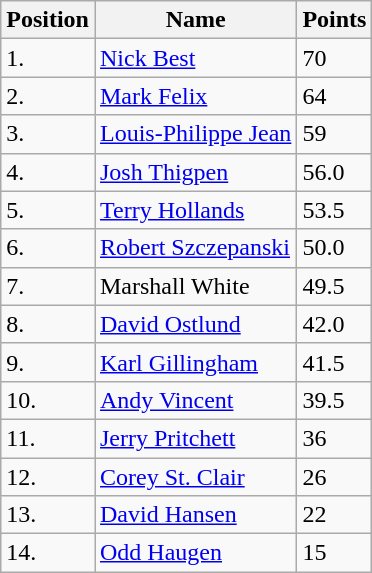<table class="wikitable">
<tr>
<th>Position</th>
<th>Name</th>
<th>Points</th>
</tr>
<tr>
<td>1.</td>
<td><a href='#'>Nick Best</a></td>
<td>70</td>
</tr>
<tr>
<td>2.</td>
<td><a href='#'>Mark Felix</a></td>
<td>64</td>
</tr>
<tr>
<td>3.</td>
<td><a href='#'>Louis-Philippe Jean</a></td>
<td>59</td>
</tr>
<tr>
<td>4.</td>
<td><a href='#'>Josh Thigpen</a></td>
<td>56.0</td>
</tr>
<tr>
<td>5.</td>
<td><a href='#'>Terry Hollands</a></td>
<td>53.5</td>
</tr>
<tr>
<td>6.</td>
<td><a href='#'>Robert Szczepanski</a></td>
<td>50.0</td>
</tr>
<tr>
<td>7.</td>
<td>Marshall White</td>
<td>49.5</td>
</tr>
<tr>
<td>8.</td>
<td><a href='#'>David Ostlund</a></td>
<td>42.0</td>
</tr>
<tr>
<td>9.</td>
<td><a href='#'>Karl Gillingham</a></td>
<td>41.5</td>
</tr>
<tr>
<td>10.</td>
<td><a href='#'>Andy Vincent</a></td>
<td>39.5</td>
</tr>
<tr>
<td>11.</td>
<td><a href='#'>Jerry Pritchett</a></td>
<td>36</td>
</tr>
<tr>
<td>12.</td>
<td><a href='#'>Corey St. Clair</a></td>
<td>26</td>
</tr>
<tr>
<td>13.</td>
<td><a href='#'>David Hansen</a></td>
<td>22</td>
</tr>
<tr>
<td>14.</td>
<td><a href='#'>Odd Haugen</a></td>
<td>15</td>
</tr>
</table>
